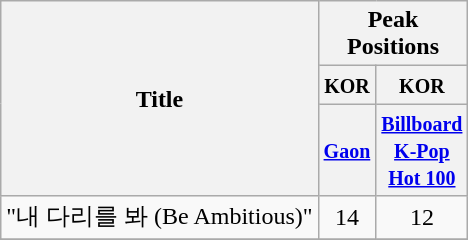<table class="wikitable" style="text-align:center;">
<tr>
<th rowspan=3>Title</th>
<th colspan=2>Peak Positions</th>
</tr>
<tr>
<th width="30"><small>KOR</small></th>
<th width="30"><small>KOR</small></th>
</tr>
<tr>
<th><small><a href='#'>Gaon</a></small><br></th>
<th width="30"><small><a href='#'>Billboard</a><br><a href='#'>K-Pop Hot 100</a></small><br></th>
</tr>
<tr>
<td align="left">"내 다리를 봐 (Be Ambitious)"</td>
<td>14</td>
<td>12</td>
</tr>
<tr>
</tr>
</table>
